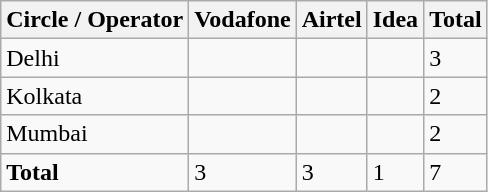<table class="wikitable sortable">
<tr>
<th>Circle / Operator</th>
<th>Vodafone</th>
<th>Airtel</th>
<th>Idea</th>
<th>Total</th>
</tr>
<tr>
<td>Delhi</td>
<td></td>
<td></td>
<td></td>
<td>3</td>
</tr>
<tr>
<td>Kolkata</td>
<td></td>
<td></td>
<td></td>
<td>2</td>
</tr>
<tr>
<td>Mumbai</td>
<td></td>
<td></td>
<td></td>
<td>2</td>
</tr>
<tr>
<td><strong>Total</strong></td>
<td>3</td>
<td>3</td>
<td>1</td>
<td>7</td>
</tr>
</table>
